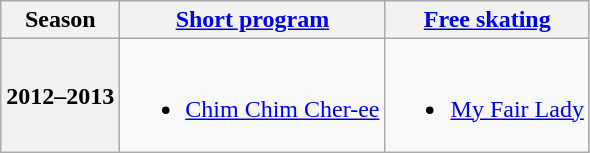<table class=wikitable style=text-align:center>
<tr>
<th>Season</th>
<th><a href='#'>Short program</a></th>
<th><a href='#'>Free skating</a></th>
</tr>
<tr>
<th>2012–2013 <br> </th>
<td><br><ul><li><a href='#'>Chim Chim Cher-ee</a> <br></li></ul></td>
<td><br><ul><li><a href='#'>My Fair Lady</a> <br></li></ul></td>
</tr>
</table>
